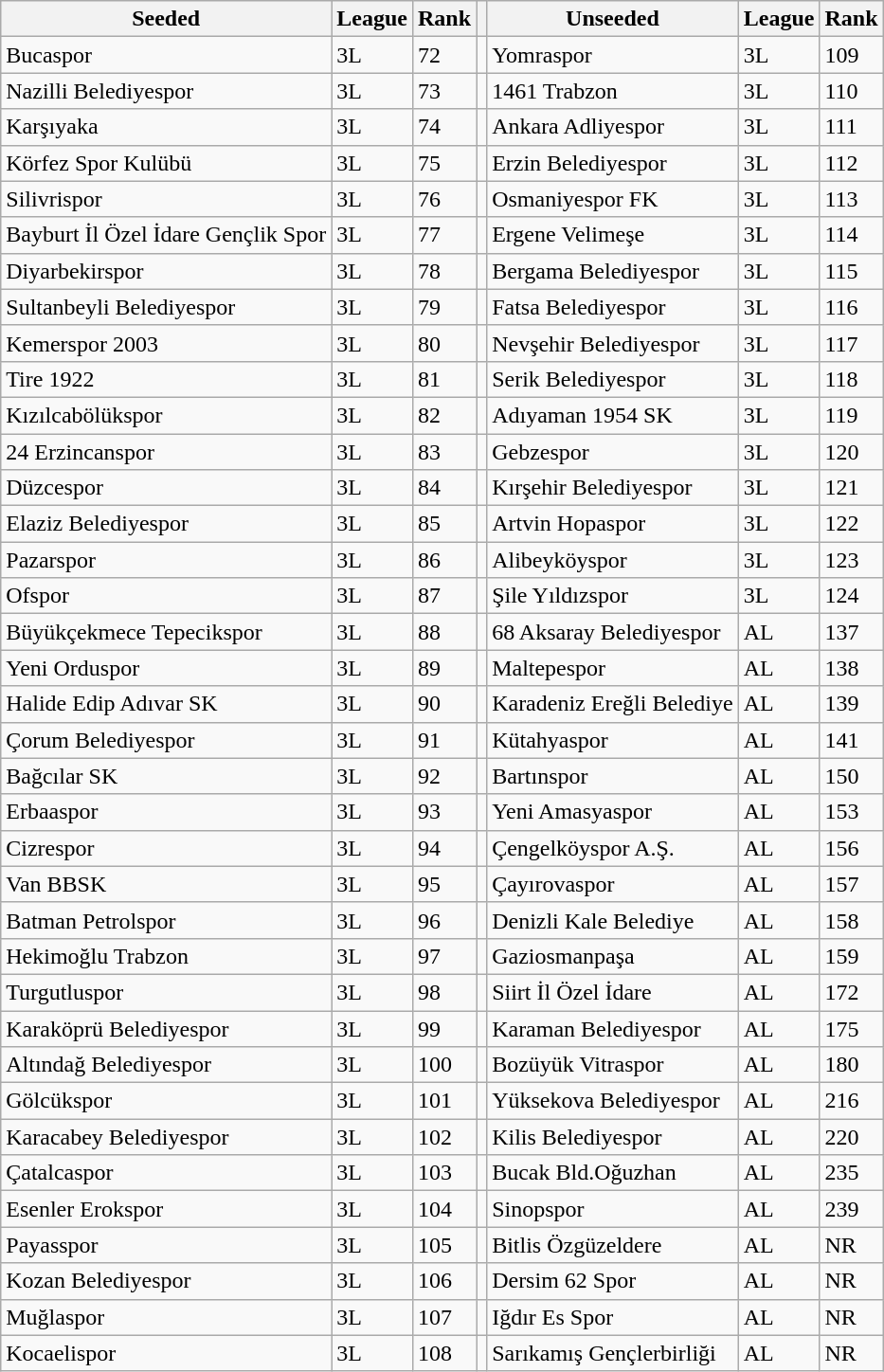<table class="wikitable">
<tr>
<th>Seeded</th>
<th>League</th>
<th>Rank</th>
<th></th>
<th>Unseeded</th>
<th>League</th>
<th>Rank</th>
</tr>
<tr>
<td>Bucaspor</td>
<td>3L</td>
<td>72</td>
<td></td>
<td>Yomraspor</td>
<td>3L</td>
<td>109</td>
</tr>
<tr>
<td>Nazilli Belediyespor</td>
<td>3L</td>
<td>73</td>
<td></td>
<td>1461 Trabzon</td>
<td>3L</td>
<td>110</td>
</tr>
<tr>
<td>Karşıyaka</td>
<td>3L</td>
<td>74</td>
<td></td>
<td>Ankara Adliyespor</td>
<td>3L</td>
<td>111</td>
</tr>
<tr>
<td>Körfez Spor Kulübü</td>
<td>3L</td>
<td>75</td>
<td></td>
<td>Erzin Belediyespor</td>
<td>3L</td>
<td>112</td>
</tr>
<tr>
<td>Silivrispor</td>
<td>3L</td>
<td>76</td>
<td></td>
<td>Osmaniyespor FK</td>
<td>3L</td>
<td>113</td>
</tr>
<tr>
<td>Bayburt İl Özel İdare Gençlik Spor</td>
<td>3L</td>
<td>77</td>
<td></td>
<td>Ergene Velimeşe</td>
<td>3L</td>
<td>114</td>
</tr>
<tr>
<td>Diyarbekirspor</td>
<td>3L</td>
<td>78</td>
<td></td>
<td>Bergama Belediyespor</td>
<td>3L</td>
<td>115</td>
</tr>
<tr>
<td>Sultanbeyli Belediyespor</td>
<td>3L</td>
<td>79</td>
<td></td>
<td>Fatsa Belediyespor</td>
<td>3L</td>
<td>116</td>
</tr>
<tr>
<td>Kemerspor 2003</td>
<td>3L</td>
<td>80</td>
<td></td>
<td>Nevşehir Belediyespor</td>
<td>3L</td>
<td>117</td>
</tr>
<tr>
<td>Tire 1922</td>
<td>3L</td>
<td>81</td>
<td></td>
<td>Serik Belediyespor</td>
<td>3L</td>
<td>118</td>
</tr>
<tr>
<td>Kızılcabölükspor</td>
<td>3L</td>
<td>82</td>
<td></td>
<td>Adıyaman 1954 SK</td>
<td>3L</td>
<td>119</td>
</tr>
<tr>
<td>24 Erzincanspor</td>
<td>3L</td>
<td>83</td>
<td></td>
<td>Gebzespor</td>
<td>3L</td>
<td>120</td>
</tr>
<tr>
<td>Düzcespor</td>
<td>3L</td>
<td>84</td>
<td></td>
<td>Kırşehir Belediyespor</td>
<td>3L</td>
<td>121</td>
</tr>
<tr>
<td>Elaziz Belediyespor</td>
<td>3L</td>
<td>85</td>
<td></td>
<td>Artvin Hopaspor</td>
<td>3L</td>
<td>122</td>
</tr>
<tr>
<td>Pazarspor</td>
<td>3L</td>
<td>86</td>
<td></td>
<td>Alibeyköyspor</td>
<td>3L</td>
<td>123</td>
</tr>
<tr>
<td>Ofspor</td>
<td>3L</td>
<td>87</td>
<td></td>
<td>Şile Yıldızspor</td>
<td>3L</td>
<td>124</td>
</tr>
<tr>
<td>Büyükçekmece Tepecikspor</td>
<td>3L</td>
<td>88</td>
<td></td>
<td>68 Aksaray Belediyespor</td>
<td>AL</td>
<td>137</td>
</tr>
<tr>
<td>Yeni Orduspor</td>
<td>3L</td>
<td>89</td>
<td></td>
<td>Maltepespor</td>
<td>AL</td>
<td>138</td>
</tr>
<tr>
<td>Halide Edip Adıvar SK</td>
<td>3L</td>
<td>90</td>
<td></td>
<td>Karadeniz Ereğli Belediye</td>
<td>AL</td>
<td>139</td>
</tr>
<tr>
<td>Çorum Belediyespor</td>
<td>3L</td>
<td>91</td>
<td></td>
<td>Kütahyaspor</td>
<td>AL</td>
<td>141</td>
</tr>
<tr>
<td>Bağcılar SK</td>
<td>3L</td>
<td>92</td>
<td></td>
<td>Bartınspor</td>
<td>AL</td>
<td>150</td>
</tr>
<tr>
<td>Erbaaspor</td>
<td>3L</td>
<td>93</td>
<td></td>
<td>Yeni Amasyaspor</td>
<td>AL</td>
<td>153</td>
</tr>
<tr>
<td>Cizrespor</td>
<td>3L</td>
<td>94</td>
<td></td>
<td>Çengelköyspor A.Ş.</td>
<td>AL</td>
<td>156</td>
</tr>
<tr>
<td>Van BBSK</td>
<td>3L</td>
<td>95</td>
<td></td>
<td>Çayırovaspor</td>
<td>AL</td>
<td>157</td>
</tr>
<tr>
<td>Batman Petrolspor</td>
<td>3L</td>
<td>96</td>
<td></td>
<td>Denizli Kale Belediye</td>
<td>AL</td>
<td>158</td>
</tr>
<tr>
<td>Hekimoğlu Trabzon</td>
<td>3L</td>
<td>97</td>
<td></td>
<td>Gaziosmanpaşa</td>
<td>AL</td>
<td>159</td>
</tr>
<tr>
<td>Turgutluspor</td>
<td>3L</td>
<td>98</td>
<td></td>
<td>Siirt İl Özel İdare</td>
<td>AL</td>
<td>172</td>
</tr>
<tr>
<td>Karaköprü Belediyespor</td>
<td>3L</td>
<td>99</td>
<td></td>
<td>Karaman Belediyespor</td>
<td>AL</td>
<td>175</td>
</tr>
<tr>
<td>Altındağ Belediyespor</td>
<td>3L</td>
<td>100</td>
<td></td>
<td>Bozüyük Vitraspor</td>
<td>AL</td>
<td>180</td>
</tr>
<tr>
<td>Gölcükspor</td>
<td>3L</td>
<td>101</td>
<td></td>
<td>Yüksekova Belediyespor</td>
<td>AL</td>
<td>216</td>
</tr>
<tr>
<td>Karacabey Belediyespor</td>
<td>3L</td>
<td>102</td>
<td></td>
<td>Kilis Belediyespor</td>
<td>AL</td>
<td>220</td>
</tr>
<tr>
<td>Çatalcaspor</td>
<td>3L</td>
<td>103</td>
<td></td>
<td>Bucak Bld.Oğuzhan</td>
<td>AL</td>
<td>235</td>
</tr>
<tr>
<td>Esenler Erokspor</td>
<td>3L</td>
<td>104</td>
<td></td>
<td>Sinopspor</td>
<td>AL</td>
<td>239</td>
</tr>
<tr>
<td>Payasspor</td>
<td>3L</td>
<td>105</td>
<td></td>
<td>Bitlis Özgüzeldere</td>
<td>AL</td>
<td>NR</td>
</tr>
<tr>
<td>Kozan Belediyespor</td>
<td>3L</td>
<td>106</td>
<td></td>
<td>Dersim 62 Spor</td>
<td>AL</td>
<td>NR</td>
</tr>
<tr>
<td>Muğlaspor</td>
<td>3L</td>
<td>107</td>
<td></td>
<td>Iğdır Es Spor</td>
<td>AL</td>
<td>NR</td>
</tr>
<tr>
<td>Kocaelispor</td>
<td>3L</td>
<td>108</td>
<td></td>
<td>Sarıkamış Gençlerbirliği</td>
<td>AL</td>
<td>NR</td>
</tr>
</table>
